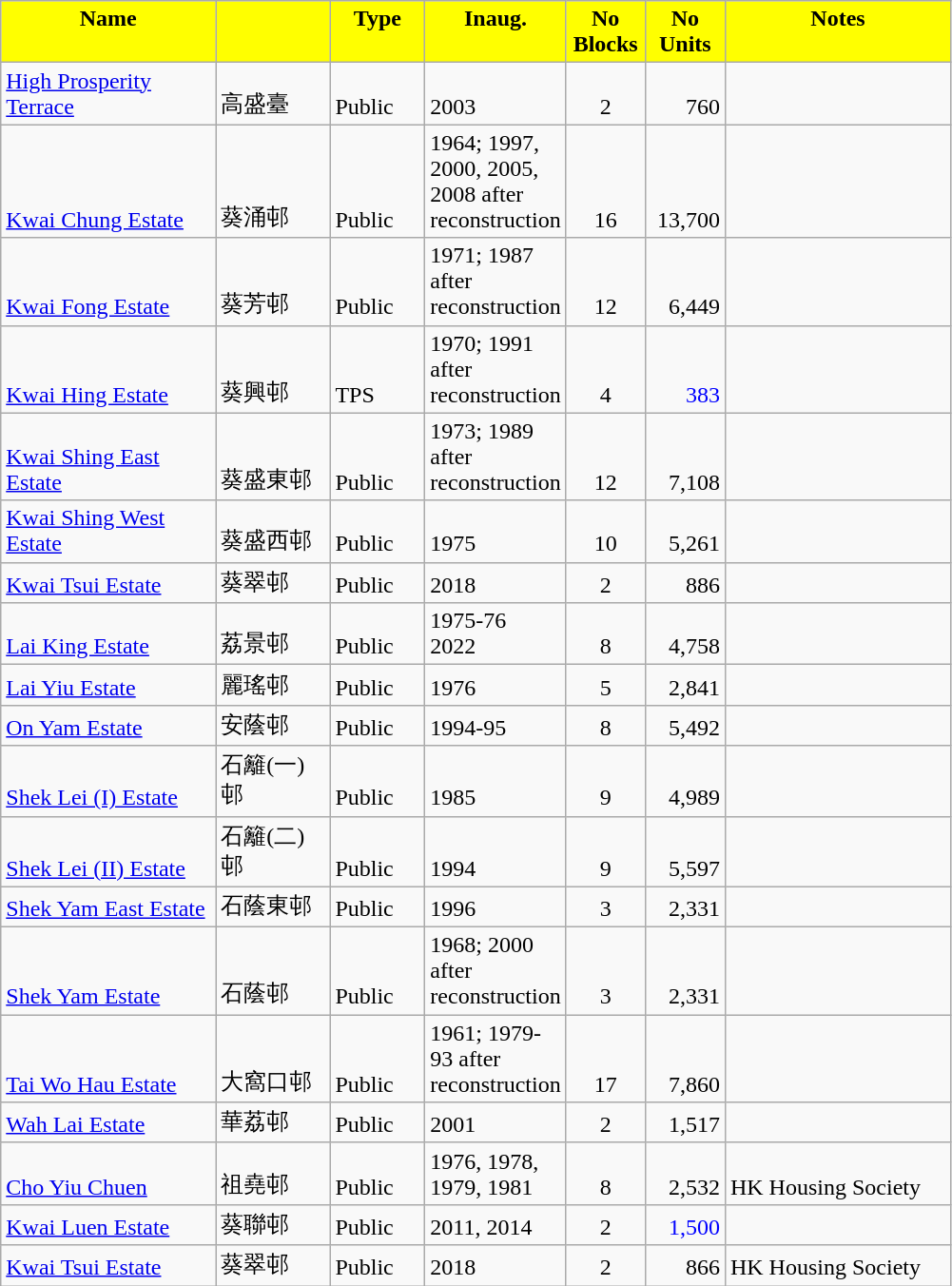<table class="wikitable">
<tr style="font-weight:bold;background-color:yellow" align="center" valign="top">
<td width="143.25" Height="12.75" align="center">Name</td>
<td width="72.75" align="center" valign="top"></td>
<td width="59.25" align="center" valign="top">Type</td>
<td width="48" align="center" valign="top">Inaug.</td>
<td width="48" align="center" valign="top">No Blocks</td>
<td width="48.75" align="center" valign="top">No Units</td>
<td width="150.75" align="center" valign="top">Notes</td>
</tr>
<tr valign="bottom">
<td Height="12.75"><a href='#'>High Prosperity Terrace</a></td>
<td>高盛臺</td>
<td>Public</td>
<td>2003</td>
<td align="center">2</td>
<td align="right">760</td>
<td></td>
</tr>
<tr valign="bottom">
<td Height="12.75"><a href='#'>Kwai Chung Estate</a></td>
<td>葵涌邨</td>
<td>Public</td>
<td>1964; 1997, 2000, 2005, 2008 after reconstruction</td>
<td align="center">16</td>
<td align="right">13,700</td>
<td></td>
</tr>
<tr valign="bottom">
<td Height="12.75"><a href='#'>Kwai Fong Estate</a></td>
<td>葵芳邨</td>
<td>Public</td>
<td>1971; 1987 after reconstruction</td>
<td align="center">12</td>
<td align="right">6,449</td>
<td></td>
</tr>
<tr valign="bottom">
<td Height="12.75"><a href='#'>Kwai Hing Estate</a></td>
<td>葵興邨</td>
<td>TPS</td>
<td>1970; 1991 after reconstruction</td>
<td align="center">4</td>
<td style="color:blue" align="right">383</td>
<td></td>
</tr>
<tr valign="bottom">
<td Height="12.75"><a href='#'>Kwai Shing East Estate</a></td>
<td>葵盛東邨</td>
<td>Public</td>
<td>1973; 1989 after reconstruction</td>
<td align="center">12</td>
<td align="right">7,108</td>
<td></td>
</tr>
<tr valign="bottom">
<td Height="12.75"><a href='#'>Kwai Shing West Estate</a></td>
<td>葵盛西邨</td>
<td>Public</td>
<td>1975</td>
<td align="center">10</td>
<td align="right">5,261</td>
<td></td>
</tr>
<tr valign="bottom">
<td Height="12.75"><a href='#'>Kwai Tsui Estate</a></td>
<td>葵翠邨</td>
<td>Public</td>
<td>2018</td>
<td align="center">2</td>
<td align="right">886</td>
<td></td>
</tr>
<tr valign="bottom">
<td Height="12.75"><a href='#'>Lai King Estate</a></td>
<td>荔景邨</td>
<td>Public</td>
<td>1975-76<br>2022</td>
<td align="center">8</td>
<td align="right">4,758</td>
<td></td>
</tr>
<tr valign="bottom">
<td Height="12.75"><a href='#'>Lai Yiu Estate</a></td>
<td>麗瑤邨</td>
<td>Public</td>
<td>1976</td>
<td align="center">5</td>
<td align="right">2,841</td>
<td></td>
</tr>
<tr valign="bottom">
<td Height="12.75"><a href='#'>On Yam Estate</a></td>
<td>安蔭邨</td>
<td>Public</td>
<td>1994-95</td>
<td align="center">8</td>
<td align="right">5,492</td>
<td></td>
</tr>
<tr valign="bottom">
<td Height="12.75"><a href='#'>Shek Lei (I) Estate</a></td>
<td>石籬(一)邨</td>
<td>Public</td>
<td>1985</td>
<td align="center">9</td>
<td align="right">4,989</td>
<td></td>
</tr>
<tr valign="bottom">
<td Height="12.75"><a href='#'>Shek Lei (II) Estate</a></td>
<td>石籬(二)邨</td>
<td>Public</td>
<td>1994</td>
<td align="center">9</td>
<td align="right">5,597</td>
<td></td>
</tr>
<tr valign="bottom">
<td Height="12.75"><a href='#'>Shek Yam East Estate</a></td>
<td>石蔭東邨</td>
<td>Public</td>
<td>1996</td>
<td align="center">3</td>
<td align="right">2,331</td>
<td></td>
</tr>
<tr valign="bottom">
<td Height="12.75"><a href='#'>Shek Yam Estate</a></td>
<td>石蔭邨</td>
<td>Public</td>
<td>1968; 2000 after reconstruction</td>
<td align="center">3</td>
<td align="right">2,331</td>
<td></td>
</tr>
<tr valign="bottom">
<td Height="12.75"><a href='#'>Tai Wo Hau Estate</a></td>
<td>大窩口邨</td>
<td>Public</td>
<td>1961; 1979-93 after reconstruction</td>
<td align="center">17</td>
<td align="right">7,860</td>
<td></td>
</tr>
<tr valign="bottom">
<td Height="12.75"><a href='#'>Wah Lai Estate</a></td>
<td>華荔邨</td>
<td>Public</td>
<td>2001</td>
<td align="center">2</td>
<td align="right">1,517</td>
<td></td>
</tr>
<tr valign="bottom">
<td Height="12.75"><a href='#'>Cho Yiu Chuen</a></td>
<td>祖堯邨</td>
<td>Public</td>
<td>1976, 1978, 1979, 1981</td>
<td align="center">8</td>
<td align="right">2,532</td>
<td>HK Housing Society</td>
</tr>
<tr valign="bottom">
<td Height="12.75"><a href='#'>Kwai Luen Estate</a></td>
<td>葵聯邨</td>
<td>Public</td>
<td>2011, 2014</td>
<td align="center">2</td>
<td style="color:blue" align="right">1,500</td>
</tr>
<tr valign="bottom">
<td Height="12.75"><a href='#'>Kwai Tsui Estate</a></td>
<td>葵翠邨</td>
<td>Public</td>
<td>2018</td>
<td align="center">2</td>
<td align="right">866</td>
<td>HK Housing Society</td>
</tr>
</table>
